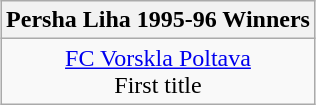<table class="wikitable" style="text-align: center; margin: 0 auto;">
<tr>
<th>Persha Liha 1995-96 Winners</th>
</tr>
<tr>
<td><a href='#'>FC Vorskla Poltava</a><br>First title</td>
</tr>
</table>
